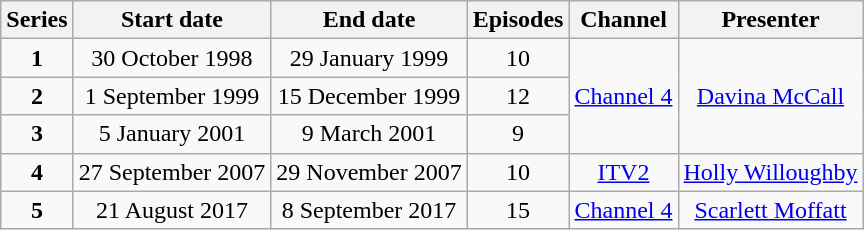<table class="wikitable" style="text-align:center;">
<tr>
<th>Series</th>
<th>Start date</th>
<th>End date</th>
<th>Episodes</th>
<th>Channel</th>
<th>Presenter</th>
</tr>
<tr>
<td><strong>1</strong></td>
<td>30 October 1998</td>
<td>29 January 1999</td>
<td>10</td>
<td rowspan="3"><a href='#'>Channel 4</a></td>
<td rowspan="3"><a href='#'>Davina McCall</a></td>
</tr>
<tr>
<td><strong>2</strong></td>
<td>1 September 1999</td>
<td>15 December 1999</td>
<td>12</td>
</tr>
<tr>
<td><strong>3</strong></td>
<td>5 January 2001</td>
<td>9 March 2001</td>
<td>9</td>
</tr>
<tr>
<td><strong>4</strong></td>
<td>27 September 2007</td>
<td>29 November 2007</td>
<td>10</td>
<td><a href='#'>ITV2</a></td>
<td><a href='#'>Holly Willoughby</a></td>
</tr>
<tr>
<td><strong>5</strong></td>
<td>21 August 2017</td>
<td>8 September 2017</td>
<td>15</td>
<td><a href='#'>Channel 4</a></td>
<td><a href='#'>Scarlett Moffatt</a></td>
</tr>
</table>
